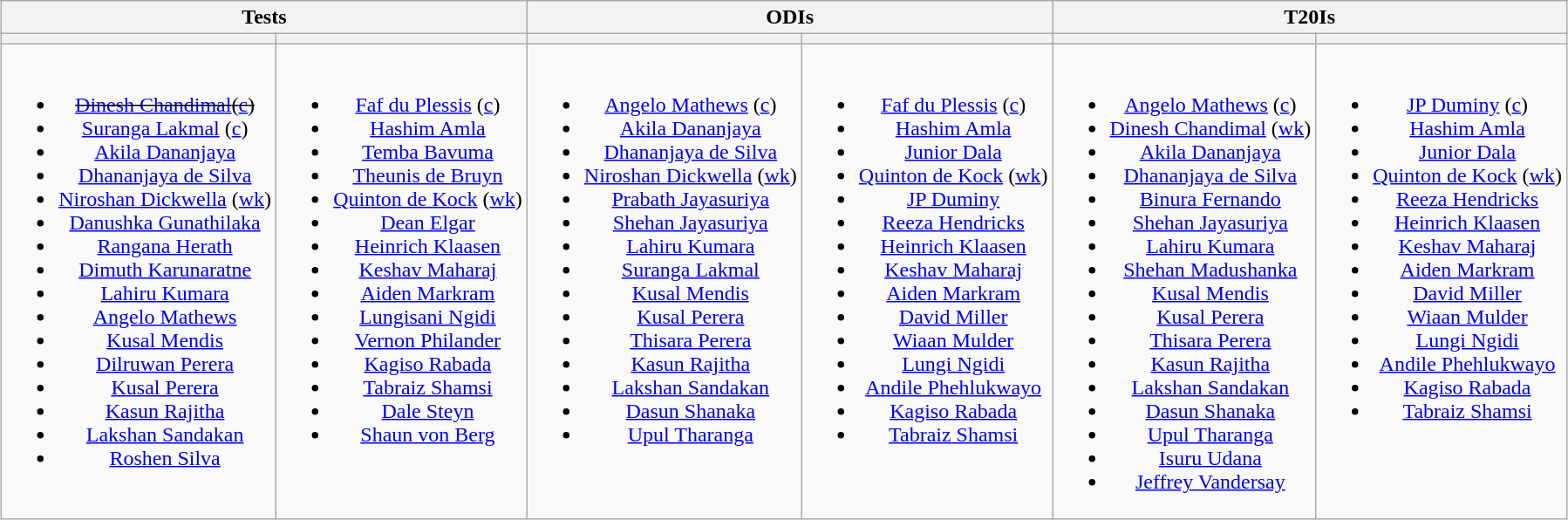<table class="wikitable" style="text-align:center; margin:auto">
<tr>
<th colspan=2>Tests</th>
<th colspan=2>ODIs</th>
<th colspan=2>T20Is</th>
</tr>
<tr>
<th></th>
<th></th>
<th></th>
<th></th>
<th></th>
<th></th>
</tr>
<tr style="vertical-align:top">
<td><br><ul><li><s><a href='#'>Dinesh Chandimal</a>(<a href='#'>c</a>)</s></li><li><a href='#'>Suranga Lakmal</a> (<a href='#'>c</a>)</li><li><a href='#'>Akila Dananjaya</a></li><li><a href='#'>Dhananjaya de Silva</a></li><li><a href='#'>Niroshan Dickwella</a> (<a href='#'>wk</a>)</li><li><a href='#'>Danushka Gunathilaka</a></li><li><a href='#'>Rangana Herath</a></li><li><a href='#'>Dimuth Karunaratne</a></li><li><a href='#'>Lahiru Kumara</a></li><li><a href='#'>Angelo Mathews</a></li><li><a href='#'>Kusal Mendis</a></li><li><a href='#'>Dilruwan Perera</a></li><li><a href='#'>Kusal Perera</a></li><li><a href='#'>Kasun Rajitha</a></li><li><a href='#'>Lakshan Sandakan</a></li><li><a href='#'>Roshen Silva</a></li></ul></td>
<td><br><ul><li><a href='#'>Faf du Plessis</a> (<a href='#'>c</a>)</li><li><a href='#'>Hashim Amla</a></li><li><a href='#'>Temba Bavuma</a></li><li><a href='#'>Theunis de Bruyn</a></li><li><a href='#'>Quinton de Kock</a> (<a href='#'>wk</a>)</li><li><a href='#'>Dean Elgar</a></li><li><a href='#'>Heinrich Klaasen</a></li><li><a href='#'>Keshav Maharaj</a></li><li><a href='#'>Aiden Markram</a></li><li><a href='#'>Lungisani Ngidi</a></li><li><a href='#'>Vernon Philander</a></li><li><a href='#'>Kagiso Rabada</a></li><li><a href='#'>Tabraiz Shamsi</a></li><li><a href='#'>Dale Steyn</a></li><li><a href='#'>Shaun von Berg</a></li></ul></td>
<td><br><ul><li><a href='#'>Angelo Mathews</a> (<a href='#'>c</a>)</li><li><a href='#'>Akila Dananjaya</a></li><li><a href='#'>Dhananjaya de Silva</a></li><li><a href='#'>Niroshan Dickwella</a> (<a href='#'>wk</a>)</li><li><a href='#'>Prabath Jayasuriya</a></li><li><a href='#'>Shehan Jayasuriya</a></li><li><a href='#'>Lahiru Kumara</a></li><li><a href='#'>Suranga Lakmal</a></li><li><a href='#'>Kusal Mendis</a></li><li><a href='#'>Kusal Perera</a></li><li><a href='#'>Thisara Perera</a></li><li><a href='#'>Kasun Rajitha</a></li><li><a href='#'>Lakshan Sandakan</a></li><li><a href='#'>Dasun Shanaka</a></li><li><a href='#'>Upul Tharanga</a></li></ul></td>
<td><br><ul><li><a href='#'>Faf du Plessis</a> (<a href='#'>c</a>)</li><li><a href='#'>Hashim Amla</a></li><li><a href='#'>Junior Dala</a></li><li><a href='#'>Quinton de Kock</a> (<a href='#'>wk</a>)</li><li><a href='#'>JP Duminy</a></li><li><a href='#'>Reeza Hendricks</a></li><li><a href='#'>Heinrich Klaasen</a></li><li><a href='#'>Keshav Maharaj</a></li><li><a href='#'>Aiden Markram</a></li><li><a href='#'>David Miller</a></li><li><a href='#'>Wiaan Mulder</a></li><li><a href='#'>Lungi Ngidi</a></li><li><a href='#'>Andile Phehlukwayo</a></li><li><a href='#'>Kagiso Rabada</a></li><li><a href='#'>Tabraiz Shamsi</a></li></ul></td>
<td><br><ul><li><a href='#'>Angelo Mathews</a> (<a href='#'>c</a>)</li><li><a href='#'>Dinesh Chandimal</a> (<a href='#'>wk</a>)</li><li><a href='#'>Akila Dananjaya</a></li><li><a href='#'>Dhananjaya de Silva</a></li><li><a href='#'>Binura Fernando</a></li><li><a href='#'>Shehan Jayasuriya</a></li><li><a href='#'>Lahiru Kumara</a></li><li><a href='#'>Shehan Madushanka</a></li><li><a href='#'>Kusal Mendis</a></li><li><a href='#'>Kusal Perera</a></li><li><a href='#'>Thisara Perera</a></li><li><a href='#'>Kasun Rajitha</a></li><li><a href='#'>Lakshan Sandakan</a></li><li><a href='#'>Dasun Shanaka</a></li><li><a href='#'>Upul Tharanga</a></li><li><a href='#'>Isuru Udana</a></li><li><a href='#'>Jeffrey Vandersay</a></li></ul></td>
<td><br><ul><li><a href='#'>JP Duminy</a> (<a href='#'>c</a>)</li><li><a href='#'>Hashim Amla</a></li><li><a href='#'>Junior Dala</a></li><li><a href='#'>Quinton de Kock</a> (<a href='#'>wk</a>)</li><li><a href='#'>Reeza Hendricks</a></li><li><a href='#'>Heinrich Klaasen</a></li><li><a href='#'>Keshav Maharaj</a></li><li><a href='#'>Aiden Markram</a></li><li><a href='#'>David Miller</a></li><li><a href='#'>Wiaan Mulder</a></li><li><a href='#'>Lungi Ngidi</a></li><li><a href='#'>Andile Phehlukwayo</a></li><li><a href='#'>Kagiso Rabada</a></li><li><a href='#'>Tabraiz Shamsi</a></li></ul></td>
</tr>
</table>
